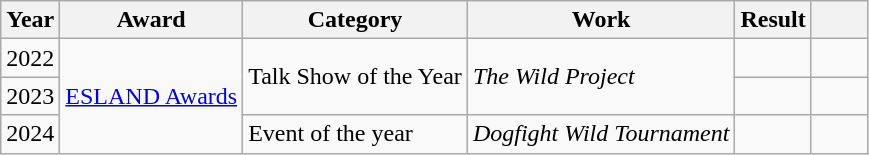<table class="wikitable">
<tr>
<th width="10">Year</th>
<th>Award</th>
<th>Category</th>
<th>Work</th>
<th width="30">Result</th>
<th width="30"></th>
</tr>
<tr>
<td>2022</td>
<td rowspan=3><a href='#'>ESLAND Awards</a></td>
<td rowspan=2>Talk Show of the Year</td>
<td rowspan=2><em>The Wild Project</em></td>
<td></td>
<td></td>
</tr>
<tr>
<td>2023</td>
<td></td>
<td></td>
</tr>
<tr>
<td>2024</td>
<td>Event of the year</td>
<td><em>Dogfight Wild Tournament</em></td>
<td></td>
<td></td>
</tr>
</table>
